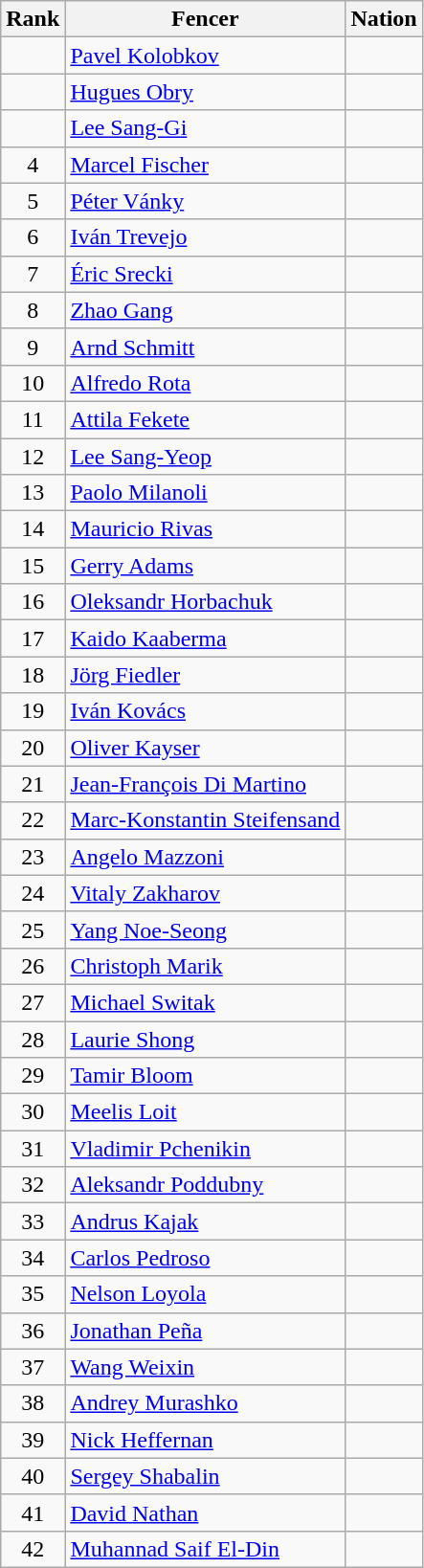<table class="wikitable sortable" style="text-align: center;">
<tr>
<th>Rank</th>
<th>Fencer</th>
<th>Nation</th>
</tr>
<tr>
<td></td>
<td align=left><a href='#'>Pavel Kolobkov</a></td>
<td align=left></td>
</tr>
<tr>
<td></td>
<td align=left><a href='#'>Hugues Obry</a></td>
<td align=left></td>
</tr>
<tr>
<td></td>
<td align=left><a href='#'>Lee Sang-Gi</a></td>
<td align=left></td>
</tr>
<tr>
<td>4</td>
<td align=left><a href='#'>Marcel Fischer</a></td>
<td align=left></td>
</tr>
<tr>
<td>5</td>
<td align=left><a href='#'>Péter Vánky</a></td>
<td align=left></td>
</tr>
<tr>
<td>6</td>
<td align=left><a href='#'>Iván Trevejo</a></td>
<td align=left></td>
</tr>
<tr>
<td>7</td>
<td align=left><a href='#'>Éric Srecki</a></td>
<td align=left></td>
</tr>
<tr>
<td>8</td>
<td align=left><a href='#'>Zhao Gang</a></td>
<td align=left></td>
</tr>
<tr>
<td>9</td>
<td align=left><a href='#'>Arnd Schmitt</a></td>
<td align=left></td>
</tr>
<tr>
<td>10</td>
<td align=left><a href='#'>Alfredo Rota</a></td>
<td align=left></td>
</tr>
<tr>
<td>11</td>
<td align=left><a href='#'>Attila Fekete</a></td>
<td align=left></td>
</tr>
<tr>
<td>12</td>
<td align=left><a href='#'>Lee Sang-Yeop</a></td>
<td align=left></td>
</tr>
<tr>
<td>13</td>
<td align=left><a href='#'>Paolo Milanoli</a></td>
<td align=left></td>
</tr>
<tr>
<td>14</td>
<td align=left><a href='#'>Mauricio Rivas</a></td>
<td align=left></td>
</tr>
<tr>
<td>15</td>
<td align=left><a href='#'>Gerry Adams</a></td>
<td align=left></td>
</tr>
<tr>
<td>16</td>
<td align=left><a href='#'>Oleksandr Horbachuk</a></td>
<td align=left></td>
</tr>
<tr>
<td>17</td>
<td align=left><a href='#'>Kaido Kaaberma</a></td>
<td align=left></td>
</tr>
<tr>
<td>18</td>
<td align=left><a href='#'>Jörg Fiedler</a></td>
<td align=left></td>
</tr>
<tr>
<td>19</td>
<td align=left><a href='#'>Iván Kovács</a></td>
<td align=left></td>
</tr>
<tr>
<td>20</td>
<td align=left><a href='#'>Oliver Kayser</a></td>
<td align=left></td>
</tr>
<tr>
<td>21</td>
<td align=left><a href='#'>Jean-François Di Martino</a></td>
<td align=left></td>
</tr>
<tr>
<td>22</td>
<td align=left><a href='#'>Marc-Konstantin Steifensand</a></td>
<td align=left></td>
</tr>
<tr>
<td>23</td>
<td align=left><a href='#'>Angelo Mazzoni</a></td>
<td align=left></td>
</tr>
<tr>
<td>24</td>
<td align=left><a href='#'>Vitaly Zakharov</a></td>
<td align=left></td>
</tr>
<tr>
<td>25</td>
<td align=left><a href='#'>Yang Noe-Seong</a></td>
<td align=left></td>
</tr>
<tr>
<td>26</td>
<td align=left><a href='#'>Christoph Marik</a></td>
<td align=left></td>
</tr>
<tr>
<td>27</td>
<td align=left><a href='#'>Michael Switak</a></td>
<td align=left></td>
</tr>
<tr>
<td>28</td>
<td align=left><a href='#'>Laurie Shong</a></td>
<td align=left></td>
</tr>
<tr>
<td>29</td>
<td align=left><a href='#'>Tamir Bloom</a></td>
<td align=left></td>
</tr>
<tr>
<td>30</td>
<td align=left><a href='#'>Meelis Loit</a></td>
<td align=left></td>
</tr>
<tr>
<td>31</td>
<td align=left><a href='#'>Vladimir Pchenikin</a></td>
<td align=left></td>
</tr>
<tr>
<td>32</td>
<td align=left><a href='#'>Aleksandr Poddubny</a></td>
<td align=left></td>
</tr>
<tr>
<td>33</td>
<td align=left><a href='#'>Andrus Kajak</a></td>
<td align=left></td>
</tr>
<tr>
<td>34</td>
<td align=left><a href='#'>Carlos Pedroso</a></td>
<td align=left></td>
</tr>
<tr>
<td>35</td>
<td align=left><a href='#'>Nelson Loyola</a></td>
<td align=left></td>
</tr>
<tr>
<td>36</td>
<td align=left><a href='#'>Jonathan Peña</a></td>
<td align=left></td>
</tr>
<tr>
<td>37</td>
<td align=left><a href='#'>Wang Weixin</a></td>
<td align=left></td>
</tr>
<tr>
<td>38</td>
<td align=left><a href='#'>Andrey Murashko</a></td>
<td align=left></td>
</tr>
<tr>
<td>39</td>
<td align=left><a href='#'>Nick Heffernan</a></td>
<td align=left></td>
</tr>
<tr>
<td>40</td>
<td align=left><a href='#'>Sergey Shabalin</a></td>
<td align=left></td>
</tr>
<tr>
<td>41</td>
<td align=left><a href='#'>David Nathan</a></td>
<td align=left></td>
</tr>
<tr>
<td>42</td>
<td align=left><a href='#'>Muhannad Saif El-Din</a></td>
<td align=left></td>
</tr>
</table>
